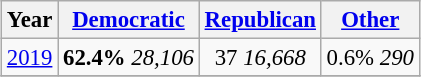<table class="wikitable" style="float:center; margin:1em; font-size:95%;">
<tr>
<th>Year</th>
<th><a href='#'>Democratic</a></th>
<th><a href='#'>Republican</a></th>
<th><a href='#'>Other</a></th>
</tr>
<tr>
<td align="center" ><a href='#'>2019</a></td>
<td align="center" ><strong>62.4%</strong> <em>28,106</em></td>
<td align="center" >37 <em>16,668</em></td>
<td align="center" >0.6% <em>290</em></td>
</tr>
<tr>
</tr>
</table>
